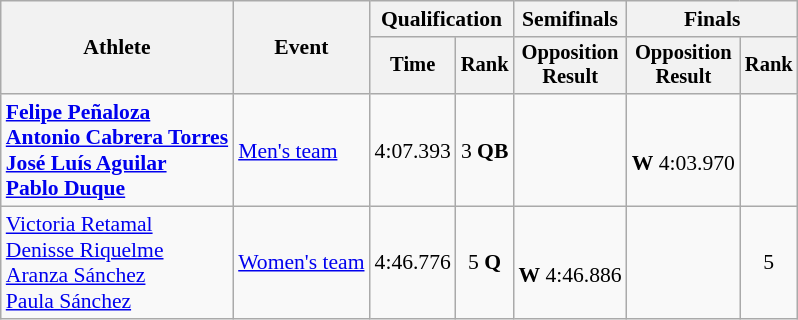<table class=wikitable style="font-size:90%;">
<tr>
<th rowspan=2>Athlete</th>
<th rowspan=2>Event</th>
<th colspan=2>Qualification</th>
<th>Semifinals</th>
<th colspan=2>Finals</th>
</tr>
<tr style="font-size:95%">
<th>Time</th>
<th>Rank</th>
<th>Opposition<br>Result</th>
<th>Opposition<br>Result</th>
<th>Rank</th>
</tr>
<tr align=center>
<td align=left><strong><a href='#'>Felipe Peñaloza</a><br><a href='#'>Antonio Cabrera Torres</a><br><a href='#'>José Luís Aguilar</a><br><a href='#'>Pablo Duque</a></strong></td>
<td align=left><a href='#'>Men's team</a></td>
<td>4:07.393</td>
<td>3 <strong>QB</strong></td>
<td></td>
<td><br><strong>W</strong> 4:03.970</td>
<td></td>
</tr>
<tr align=center>
<td align=left><a href='#'>Victoria Retamal</a><br><a href='#'>Denisse Riquelme</a><br><a href='#'>Aranza Sánchez</a><br><a href='#'>Paula Sánchez</a></td>
<td align=left><a href='#'>Women's team</a></td>
<td>4:46.776</td>
<td>5 <strong>Q</strong></td>
<td><br><strong>W</strong> 4:46.886</td>
<td></td>
<td>5</td>
</tr>
</table>
